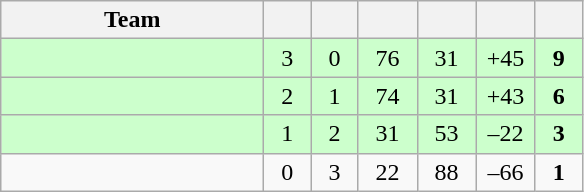<table class="wikitable" style="text-align:center;">
<tr>
<th style="width:10.5em;">Team</th>
<th style="width:1.5em;"></th>
<th style="width:1.5em;"></th>
<th style="width:2.0em;"></th>
<th style="width:2.0em;"></th>
<th style="width:2.0em;"></th>
<th style="width:1.5em;"></th>
</tr>
<tr bgcolor=#cfc>
<td align="left"></td>
<td>3</td>
<td>0</td>
<td>76</td>
<td>31</td>
<td>+45</td>
<td><strong>9</strong></td>
</tr>
<tr bgcolor=#cfc>
<td align="left"></td>
<td>2</td>
<td>1</td>
<td>74</td>
<td>31</td>
<td>+43</td>
<td><strong>6</strong></td>
</tr>
<tr bgcolor=#cfc>
<td align="left"></td>
<td>1</td>
<td>2</td>
<td>31</td>
<td>53</td>
<td>–22</td>
<td><strong>3</strong></td>
</tr>
<tr>
<td align="left"></td>
<td>0</td>
<td>3</td>
<td>22</td>
<td>88</td>
<td>–66</td>
<td><strong>1</strong></td>
</tr>
</table>
